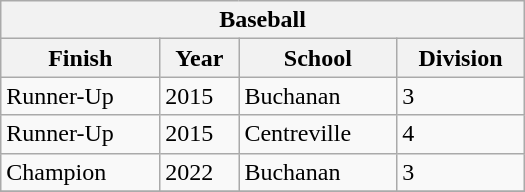<table class="wikitable" width="350">
<tr>
<th colspan=4>Baseball</th>
</tr>
<tr>
<th>Finish</th>
<th>Year</th>
<th>School</th>
<th>Division</th>
</tr>
<tr>
<td>Runner-Up</td>
<td>2015</td>
<td>Buchanan</td>
<td>3</td>
</tr>
<tr>
<td>Runner-Up</td>
<td>2015</td>
<td>Centreville</td>
<td>4</td>
</tr>
<tr>
<td>Champion</td>
<td>2022</td>
<td>Buchanan</td>
<td>3</td>
</tr>
<tr>
</tr>
</table>
